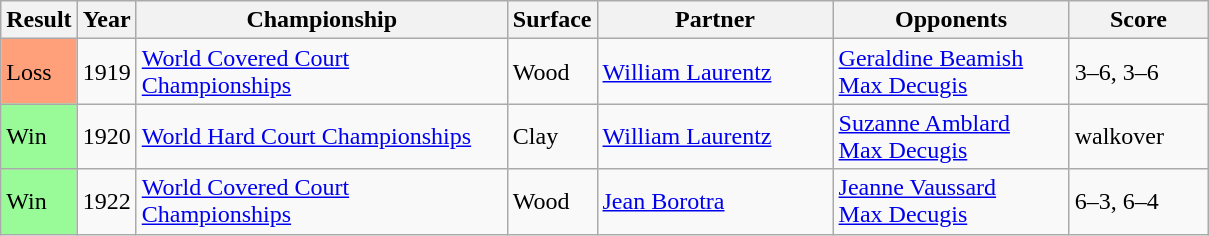<table class="sortable wikitable">
<tr>
<th>Result</th>
<th>Year</th>
<th style="width:240px">Championship</th>
<th style="width:50px">Surface</th>
<th style="width:150px">Partner</th>
<th style="width:150px">Opponents</th>
<th style="width:85px" class="unsortable">Score</th>
</tr>
<tr>
<td style="background:#ffa07a;">Loss</td>
<td>1919</td>
<td><a href='#'>World Covered Court Championships</a></td>
<td>Wood</td>
<td> <a href='#'>William Laurentz</a></td>
<td> <a href='#'>Geraldine Beamish</a><br>  <a href='#'>Max Decugis</a></td>
<td>3–6, 3–6</td>
</tr>
<tr>
<td style="background:#98fb98;">Win</td>
<td>1920</td>
<td><a href='#'>World Hard Court Championships</a></td>
<td>Clay</td>
<td> <a href='#'>William Laurentz</a></td>
<td> <a href='#'>Suzanne Amblard</a><br>  <a href='#'>Max Decugis</a></td>
<td>walkover</td>
</tr>
<tr>
<td style="background:#98fb98;">Win</td>
<td>1922</td>
<td><a href='#'>World Covered Court Championships</a></td>
<td>Wood</td>
<td> <a href='#'>Jean Borotra</a></td>
<td> <a href='#'>Jeanne Vaussard</a><br>  <a href='#'>Max Decugis</a></td>
<td>6–3, 6–4</td>
</tr>
</table>
